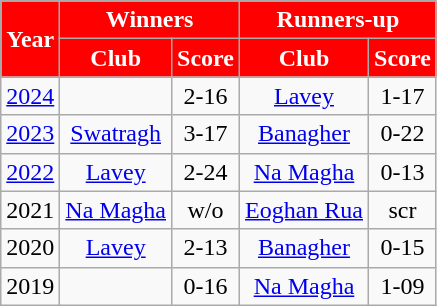<table class="wikitable sortable" style="text-align:center">
<tr>
<th rowspan="2" style="background:red;color:white">Year</th>
<th colspan="2" style="background:red;color:white">Winners</th>
<th colspan="2" style="background:red;color:white">Runners-up</th>
</tr>
<tr>
<th style="background:red;color:white">Club</th>
<th style="background:red;color:white">Score</th>
<th style="background:red;color:white">Club</th>
<th style="background:red;color:white">Score</th>
</tr>
<tr>
<td><a href='#'>2024</a></td>
<td></td>
<td>2-16</td>
<td><a href='#'>Lavey</a></td>
<td>1-17</td>
</tr>
<tr>
<td><a href='#'>2023</a></td>
<td><a href='#'>Swatragh</a></td>
<td>3-17</td>
<td><a href='#'>Banagher</a></td>
<td>0-22</td>
</tr>
<tr>
<td><a href='#'>2022</a></td>
<td><a href='#'>Lavey</a></td>
<td>2-24</td>
<td><a href='#'>Na Magha</a></td>
<td>0-13</td>
</tr>
<tr>
<td>2021</td>
<td><a href='#'>Na Magha</a></td>
<td>w/o</td>
<td><a href='#'>Eoghan Rua</a></td>
<td>scr</td>
</tr>
<tr>
<td>2020</td>
<td><a href='#'>Lavey</a></td>
<td>2-13</td>
<td><a href='#'>Banagher</a></td>
<td>0-15</td>
</tr>
<tr>
<td>2019</td>
<td></td>
<td>0-16</td>
<td><a href='#'>Na Magha</a></td>
<td>1-09</td>
</tr>
</table>
